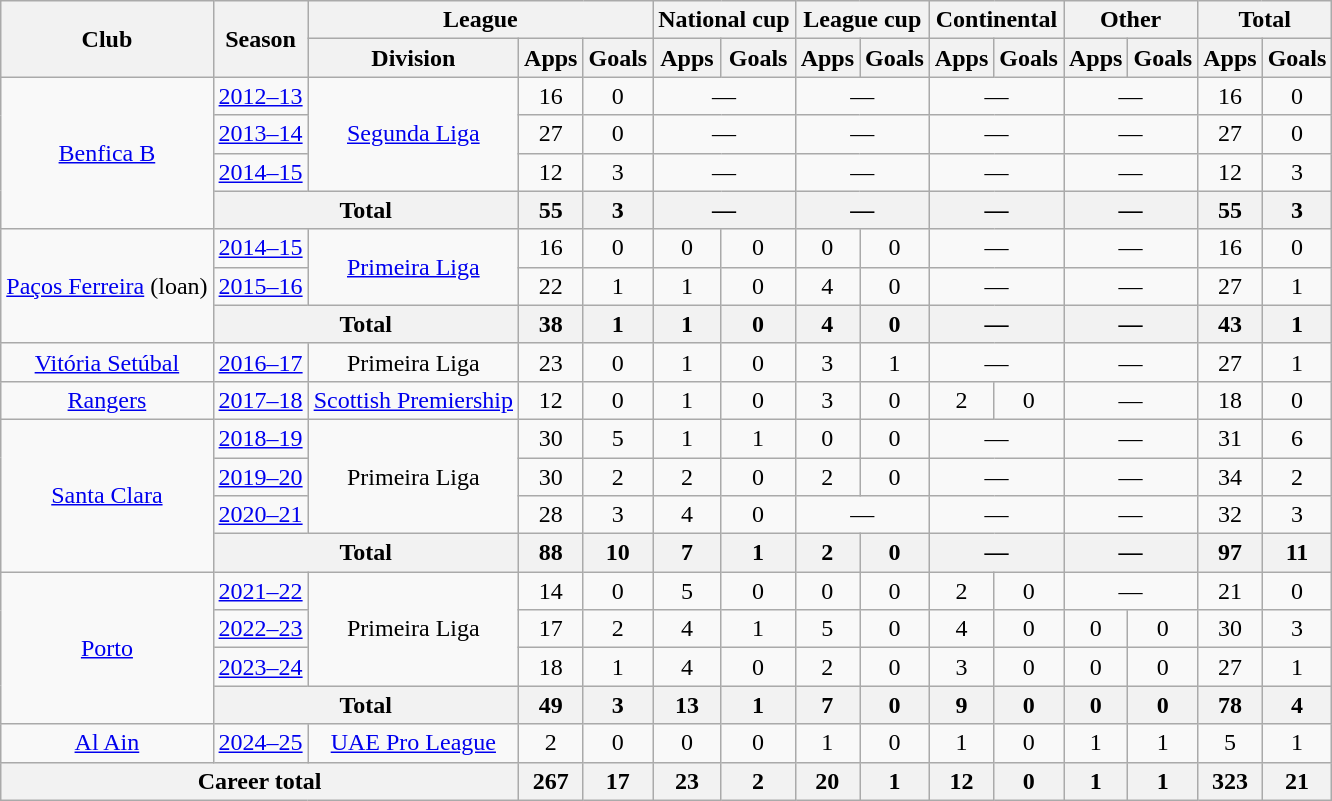<table class="wikitable" style="text-align:center">
<tr>
<th rowspan="2">Club</th>
<th rowspan="2">Season</th>
<th colspan="3">League</th>
<th colspan="2">National cup</th>
<th colspan="2">League cup</th>
<th colspan="2">Continental</th>
<th colspan="2">Other</th>
<th colspan="2">Total</th>
</tr>
<tr>
<th>Division</th>
<th>Apps</th>
<th>Goals</th>
<th>Apps</th>
<th>Goals</th>
<th>Apps</th>
<th>Goals</th>
<th>Apps</th>
<th>Goals</th>
<th>Apps</th>
<th>Goals</th>
<th>Apps</th>
<th>Goals</th>
</tr>
<tr>
<td rowspan="4"><a href='#'>Benfica B</a></td>
<td><a href='#'>2012–13</a></td>
<td rowspan="3"><a href='#'>Segunda Liga</a></td>
<td>16</td>
<td>0</td>
<td colspan="2">—</td>
<td colspan="2">—</td>
<td colspan="2">—</td>
<td colspan="2">—</td>
<td>16</td>
<td>0</td>
</tr>
<tr>
<td><a href='#'>2013–14</a></td>
<td>27</td>
<td>0</td>
<td colspan="2">—</td>
<td colspan="2">—</td>
<td colspan="2">—</td>
<td colspan="2">—</td>
<td>27</td>
<td>0</td>
</tr>
<tr>
<td><a href='#'>2014–15</a></td>
<td>12</td>
<td>3</td>
<td colspan="2">—</td>
<td colspan="2">—</td>
<td colspan="2">—</td>
<td colspan="2">—</td>
<td>12</td>
<td>3</td>
</tr>
<tr>
<th colspan="2">Total</th>
<th>55</th>
<th>3</th>
<th colspan="2">—</th>
<th colspan="2">—</th>
<th colspan="2">—</th>
<th colspan="2">—</th>
<th>55</th>
<th>3</th>
</tr>
<tr>
<td rowspan="3"><a href='#'>Paços Ferreira</a> (loan)</td>
<td><a href='#'>2014–15</a></td>
<td rowspan="2"><a href='#'>Primeira Liga</a></td>
<td>16</td>
<td>0</td>
<td>0</td>
<td>0</td>
<td>0</td>
<td>0</td>
<td colspan="2">—</td>
<td colspan="2">—</td>
<td>16</td>
<td>0</td>
</tr>
<tr>
<td><a href='#'>2015–16</a></td>
<td>22</td>
<td>1</td>
<td>1</td>
<td>0</td>
<td>4</td>
<td>0</td>
<td colspan="2">—</td>
<td colspan="2">—</td>
<td>27</td>
<td>1</td>
</tr>
<tr>
<th colspan="2">Total</th>
<th>38</th>
<th>1</th>
<th>1</th>
<th>0</th>
<th>4</th>
<th>0</th>
<th colspan="2">—</th>
<th colspan="2">—</th>
<th>43</th>
<th>1</th>
</tr>
<tr>
<td><a href='#'>Vitória Setúbal</a></td>
<td><a href='#'>2016–17</a></td>
<td>Primeira Liga</td>
<td>23</td>
<td>0</td>
<td>1</td>
<td>0</td>
<td>3</td>
<td>1</td>
<td colspan="2">—</td>
<td colspan="2">—</td>
<td>27</td>
<td>1</td>
</tr>
<tr>
<td><a href='#'>Rangers</a></td>
<td><a href='#'>2017–18</a></td>
<td><a href='#'>Scottish Premiership</a></td>
<td>12</td>
<td>0</td>
<td>1</td>
<td>0</td>
<td>3</td>
<td>0</td>
<td>2</td>
<td>0</td>
<td colspan="2">—</td>
<td>18</td>
<td>0</td>
</tr>
<tr>
<td rowspan="4"><a href='#'>Santa Clara</a></td>
<td><a href='#'>2018–19</a></td>
<td rowspan="3">Primeira Liga</td>
<td>30</td>
<td>5</td>
<td>1</td>
<td>1</td>
<td>0</td>
<td>0</td>
<td colspan="2">—</td>
<td colspan="2">—</td>
<td>31</td>
<td>6</td>
</tr>
<tr>
<td><a href='#'>2019–20</a></td>
<td>30</td>
<td>2</td>
<td>2</td>
<td>0</td>
<td>2</td>
<td>0</td>
<td colspan="2">—</td>
<td colspan="2">—</td>
<td>34</td>
<td>2</td>
</tr>
<tr>
<td><a href='#'>2020–21</a></td>
<td>28</td>
<td>3</td>
<td>4</td>
<td>0</td>
<td colspan="2">—</td>
<td colspan="2">—</td>
<td colspan="2">—</td>
<td>32</td>
<td>3</td>
</tr>
<tr>
<th colspan="2">Total</th>
<th>88</th>
<th>10</th>
<th>7</th>
<th>1</th>
<th>2</th>
<th>0</th>
<th colspan="2">—</th>
<th colspan="2">—</th>
<th>97</th>
<th>11</th>
</tr>
<tr>
<td rowspan="4"><a href='#'>Porto</a></td>
<td><a href='#'>2021–22</a></td>
<td rowspan="3">Primeira Liga</td>
<td>14</td>
<td>0</td>
<td>5</td>
<td>0</td>
<td>0</td>
<td>0</td>
<td>2</td>
<td>0</td>
<td colspan="2">—</td>
<td>21</td>
<td>0</td>
</tr>
<tr>
<td><a href='#'>2022–23</a></td>
<td>17</td>
<td>2</td>
<td>4</td>
<td>1</td>
<td>5</td>
<td>0</td>
<td>4</td>
<td>0</td>
<td>0</td>
<td>0</td>
<td>30</td>
<td>3</td>
</tr>
<tr>
<td><a href='#'>2023–24</a></td>
<td>18</td>
<td>1</td>
<td>4</td>
<td>0</td>
<td>2</td>
<td>0</td>
<td>3</td>
<td>0</td>
<td>0</td>
<td>0</td>
<td>27</td>
<td>1</td>
</tr>
<tr>
<th colspan="2">Total</th>
<th>49</th>
<th>3</th>
<th>13</th>
<th>1</th>
<th>7</th>
<th>0</th>
<th>9</th>
<th>0</th>
<th>0</th>
<th>0</th>
<th>78</th>
<th>4</th>
</tr>
<tr>
<td><a href='#'>Al Ain</a></td>
<td><a href='#'>2024–25</a></td>
<td><a href='#'>UAE Pro League</a></td>
<td>2</td>
<td>0</td>
<td>0</td>
<td>0</td>
<td>1</td>
<td>0</td>
<td>1</td>
<td>0</td>
<td>1</td>
<td>1</td>
<td>5</td>
<td>1</td>
</tr>
<tr>
<th colspan="3">Career total</th>
<th>267</th>
<th>17</th>
<th>23</th>
<th>2</th>
<th>20</th>
<th>1</th>
<th>12</th>
<th>0</th>
<th>1</th>
<th>1</th>
<th>323</th>
<th>21</th>
</tr>
</table>
